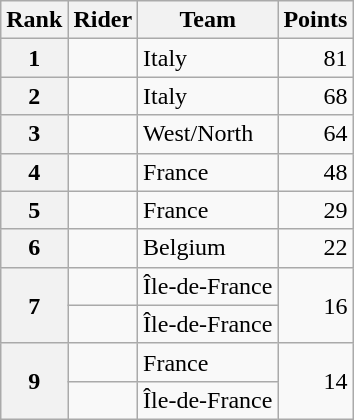<table class="wikitable">
<tr>
<th scope="col">Rank</th>
<th scope="col">Rider</th>
<th scope="col">Team</th>
<th scope="col">Points</th>
</tr>
<tr>
<th scope="row">1</th>
<td></td>
<td>Italy</td>
<td style="text-align:right;">81</td>
</tr>
<tr>
<th scope="row">2</th>
<td></td>
<td>Italy</td>
<td style="text-align:right;">68</td>
</tr>
<tr>
<th scope="row">3</th>
<td></td>
<td>West/North</td>
<td style="text-align:right;">64</td>
</tr>
<tr>
<th scope="row">4</th>
<td></td>
<td>France</td>
<td style="text-align:right;">48</td>
</tr>
<tr>
<th scope="row">5</th>
<td></td>
<td>France</td>
<td style="text-align:right;">29</td>
</tr>
<tr>
<th scope="row">6</th>
<td></td>
<td>Belgium</td>
<td style="text-align:right;">22</td>
</tr>
<tr>
<th scope="row" rowspan="2">7</th>
<td></td>
<td>Île-de-France</td>
<td style="text-align:right;" rowspan="2">16</td>
</tr>
<tr>
<td></td>
<td>Île-de-France</td>
</tr>
<tr>
<th scope="row" rowspan="2">9</th>
<td></td>
<td>France</td>
<td style="text-align:right;" rowspan="2">14</td>
</tr>
<tr>
<td></td>
<td>Île-de-France</td>
</tr>
</table>
